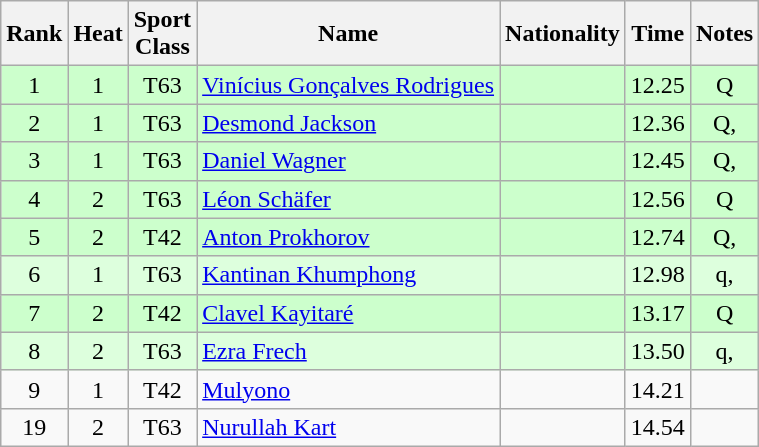<table class="wikitable sortable" style="text-align:center">
<tr>
<th>Rank</th>
<th>Heat</th>
<th>Sport<br>Class</th>
<th>Name</th>
<th>Nationality</th>
<th>Time</th>
<th>Notes</th>
</tr>
<tr bgcolor=ccffcc>
<td>1</td>
<td>1</td>
<td>T63</td>
<td align=left><a href='#'>Vinícius Gonçalves Rodrigues</a></td>
<td align=left></td>
<td>12.25</td>
<td>Q</td>
</tr>
<tr bgcolor=ccffcc>
<td>2</td>
<td>1</td>
<td>T63</td>
<td align=left><a href='#'>Desmond Jackson</a></td>
<td align=left></td>
<td>12.36</td>
<td>Q, </td>
</tr>
<tr bgcolor=ccffcc>
<td>3</td>
<td>1</td>
<td>T63</td>
<td align=left><a href='#'>Daniel Wagner</a></td>
<td align=left></td>
<td>12.45</td>
<td>Q, </td>
</tr>
<tr bgcolor=ccffcc>
<td>4</td>
<td>2</td>
<td>T63</td>
<td align=left><a href='#'>Léon Schäfer</a></td>
<td align=left></td>
<td>12.56</td>
<td>Q</td>
</tr>
<tr bgcolor=ccffcc>
<td>5</td>
<td>2</td>
<td>T42</td>
<td align=left><a href='#'>Anton Prokhorov</a></td>
<td align=left></td>
<td>12.74</td>
<td>Q, </td>
</tr>
<tr bgcolor=ddffdd>
<td>6</td>
<td>1</td>
<td>T63</td>
<td align=left><a href='#'>Kantinan Khumphong</a></td>
<td align=left></td>
<td>12.98</td>
<td>q, </td>
</tr>
<tr bgcolor=ccffcc>
<td>7</td>
<td>2</td>
<td>T42</td>
<td align=left><a href='#'>Clavel Kayitaré</a></td>
<td align=left></td>
<td>13.17</td>
<td>Q</td>
</tr>
<tr bgcolor=ddffdd>
<td>8</td>
<td>2</td>
<td>T63</td>
<td align=left><a href='#'>Ezra Frech</a></td>
<td align=left></td>
<td>13.50</td>
<td>q, </td>
</tr>
<tr>
<td>9</td>
<td>1</td>
<td>T42</td>
<td align=left><a href='#'>Mulyono</a></td>
<td align=left></td>
<td>14.21</td>
<td></td>
</tr>
<tr>
<td>19</td>
<td>2</td>
<td>T63</td>
<td align=left><a href='#'>Nurullah Kart</a></td>
<td align=left></td>
<td>14.54</td>
<td></td>
</tr>
</table>
